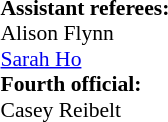<table width=100% style="font-size: 90%">
<tr>
<td><br><strong>Assistant referees:</strong><br>Alison Flynn<br><a href='#'>Sarah Ho</a><br><strong>Fourth official:</strong><br>Casey Reibelt</td>
</tr>
</table>
